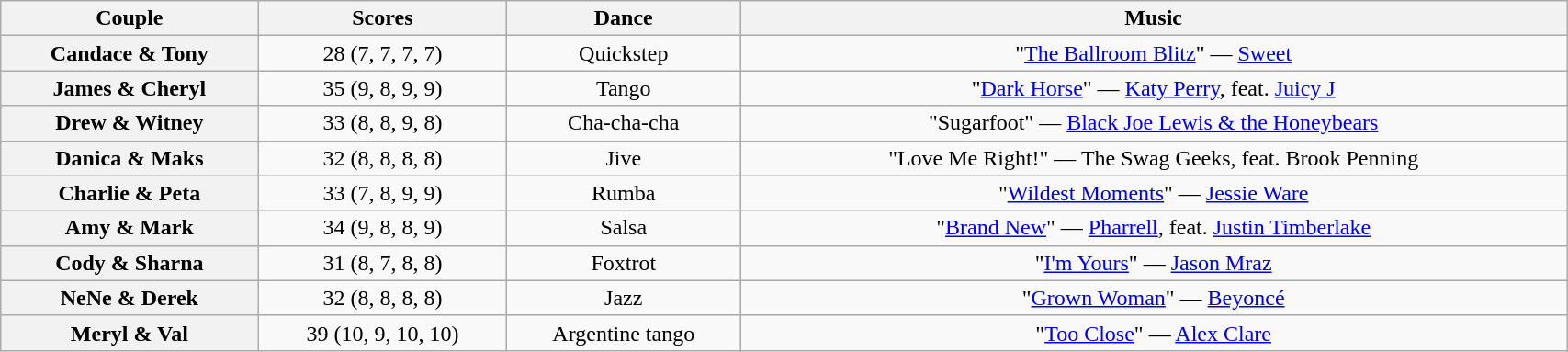<table class="wikitable sortable" style="text-align:center; width:90%">
<tr>
<th scope="col">Couple</th>
<th scope="col">Scores</th>
<th scope="col" class="unsortable">Dance</th>
<th scope="col" class="unsortable">Music</th>
</tr>
<tr>
<th scope="row">Candace & Tony</th>
<td>28 (7, 7, 7, 7)</td>
<td>Quickstep</td>
<td>"<a href='#'>The Ballroom Blitz</a>" — <a href='#'>Sweet</a></td>
</tr>
<tr>
<th scope="row">James & Cheryl</th>
<td>35 (9, 8, 9, 9)</td>
<td>Tango</td>
<td>"<a href='#'>Dark Horse</a>" — <a href='#'>Katy Perry</a>, feat. <a href='#'>Juicy J</a></td>
</tr>
<tr>
<th scope="row">Drew & Witney</th>
<td>33 (8, 8, 9, 8)</td>
<td>Cha-cha-cha</td>
<td>"Sugarfoot" — <a href='#'>Black Joe Lewis & the Honeybears</a></td>
</tr>
<tr>
<th scope="row">Danica & Maks</th>
<td>32 (8, 8, 8, 8)</td>
<td>Jive</td>
<td>"Love Me Right!" — The Swag Geeks, feat. Brook Penning</td>
</tr>
<tr>
<th scope="row">Charlie & Peta</th>
<td>33 (7, 8, 9, 9)</td>
<td>Rumba</td>
<td>"<a href='#'>Wildest Moments</a>" — <a href='#'>Jessie Ware</a></td>
</tr>
<tr>
<th scope="row">Amy & Mark</th>
<td>34 (9, 8, 8, 9)</td>
<td>Salsa</td>
<td>"<a href='#'>Brand New</a>" — <a href='#'>Pharrell</a>, feat. <a href='#'>Justin Timberlake</a></td>
</tr>
<tr>
<th scope="row">Cody & Sharna</th>
<td>31 (8, 7, 8, 8)</td>
<td>Foxtrot</td>
<td>"<a href='#'>I'm Yours</a>" — <a href='#'>Jason Mraz</a></td>
</tr>
<tr>
<th scope="row">NeNe & Derek</th>
<td>32 (8, 8, 8, 8)</td>
<td>Jazz</td>
<td>"<a href='#'>Grown Woman</a>" — <a href='#'>Beyoncé</a></td>
</tr>
<tr>
<th scope="row">Meryl & Val</th>
<td>39 (10, 9, 10, 10)</td>
<td>Argentine tango</td>
<td>"<a href='#'>Too Close</a>" — <a href='#'>Alex Clare</a></td>
</tr>
</table>
